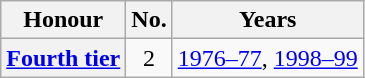<table class="wikitable plainrowheaders">
<tr>
<th scope=col>Honour</th>
<th scope=col>No.</th>
<th scope=col>Years</th>
</tr>
<tr>
<th scope=row><a href='#'>Fourth tier</a></th>
<td align=center>2</td>
<td><a href='#'>1976–77</a>, <a href='#'>1998–99</a></td>
</tr>
</table>
